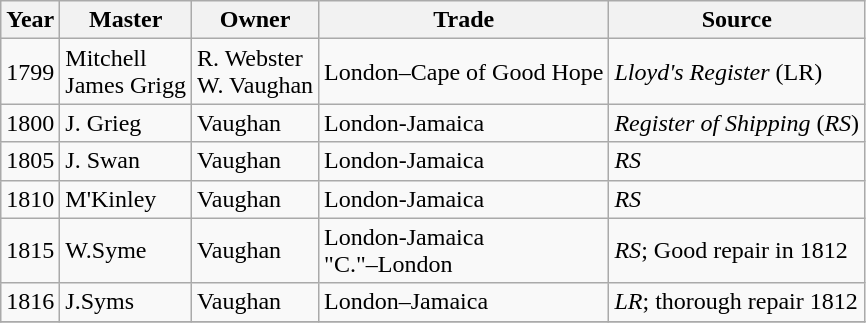<table class="sortable wikitable">
<tr>
<th>Year</th>
<th>Master</th>
<th>Owner</th>
<th>Trade</th>
<th>Source</th>
</tr>
<tr>
<td>1799</td>
<td>Mitchell<br>James Grigg</td>
<td>R. Webster<br>W. Vaughan</td>
<td>London–Cape of Good Hope</td>
<td><em>Lloyd's Register</em> (LR)</td>
</tr>
<tr>
<td>1800</td>
<td>J. Grieg</td>
<td>Vaughan</td>
<td>London-Jamaica</td>
<td><em>Register of Shipping</em> (<em>RS</em>)</td>
</tr>
<tr>
<td>1805</td>
<td>J. Swan</td>
<td>Vaughan</td>
<td>London-Jamaica</td>
<td><em>RS</em></td>
</tr>
<tr>
<td>1810</td>
<td>M'Kinley</td>
<td>Vaughan</td>
<td>London-Jamaica</td>
<td><em>RS</em></td>
</tr>
<tr>
<td>1815</td>
<td>W.Syme</td>
<td>Vaughan</td>
<td>London-Jamaica<br>"C."–London</td>
<td><em>RS</em>; Good repair in 1812</td>
</tr>
<tr>
<td>1816</td>
<td>J.Syms</td>
<td>Vaughan</td>
<td>London–Jamaica</td>
<td><em>LR</em>; thorough repair 1812</td>
</tr>
<tr>
</tr>
</table>
